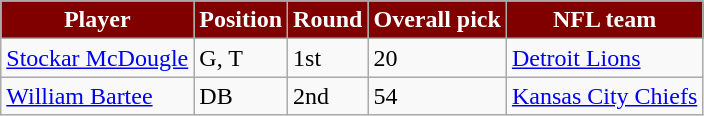<table class="wikitable" border="1">
<tr>
<th style="background: maroon; color: white">Player</th>
<th style="background: maroon; color: white">Position</th>
<th style="background: maroon; color: white">Round</th>
<th style="background: maroon; color: white">Overall pick</th>
<th style="background: maroon; color: white">NFL team</th>
</tr>
<tr>
<td><a href='#'>Stockar McDougle</a></td>
<td>G, T</td>
<td>1st</td>
<td>20</td>
<td><a href='#'>Detroit Lions</a></td>
</tr>
<tr>
<td><a href='#'>William Bartee</a></td>
<td>DB</td>
<td>2nd</td>
<td>54</td>
<td><a href='#'>Kansas City Chiefs</a></td>
</tr>
</table>
